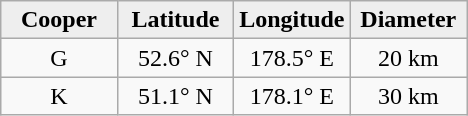<table class="wikitable">
<tr>
<th width="25%" style="background:#eeeeee;">Cooper</th>
<th width="25%" style="background:#eeeeee;">Latitude</th>
<th width="25%" style="background:#eeeeee;">Longitude</th>
<th width="25%" style="background:#eeeeee;">Diameter</th>
</tr>
<tr>
<td align="center">G</td>
<td align="center">52.6° N</td>
<td align="center">178.5° E</td>
<td align="center">20 km</td>
</tr>
<tr>
<td align="center">K</td>
<td align="center">51.1° N</td>
<td align="center">178.1° E</td>
<td align="center">30 km</td>
</tr>
</table>
